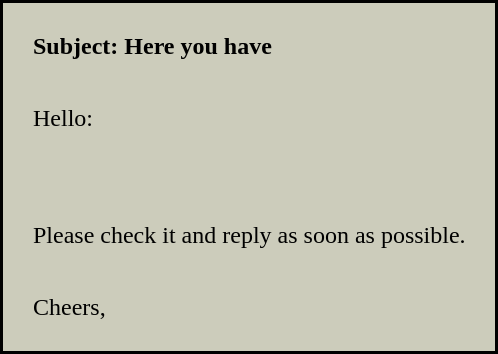<table cellpadding="10" cellspacing="10" style="text-align:left; margin:10px; border:2px solid; background:#CCCCBB;">
<tr>
<th>Subject: Here you have</th>
</tr>
<tr>
<td>Hello:</td>
</tr>
<tr>
<td></td>
</tr>
<tr>
<td>Please check it and reply as soon as possible.</td>
</tr>
<tr>
<td>Cheers,</td>
</tr>
</table>
